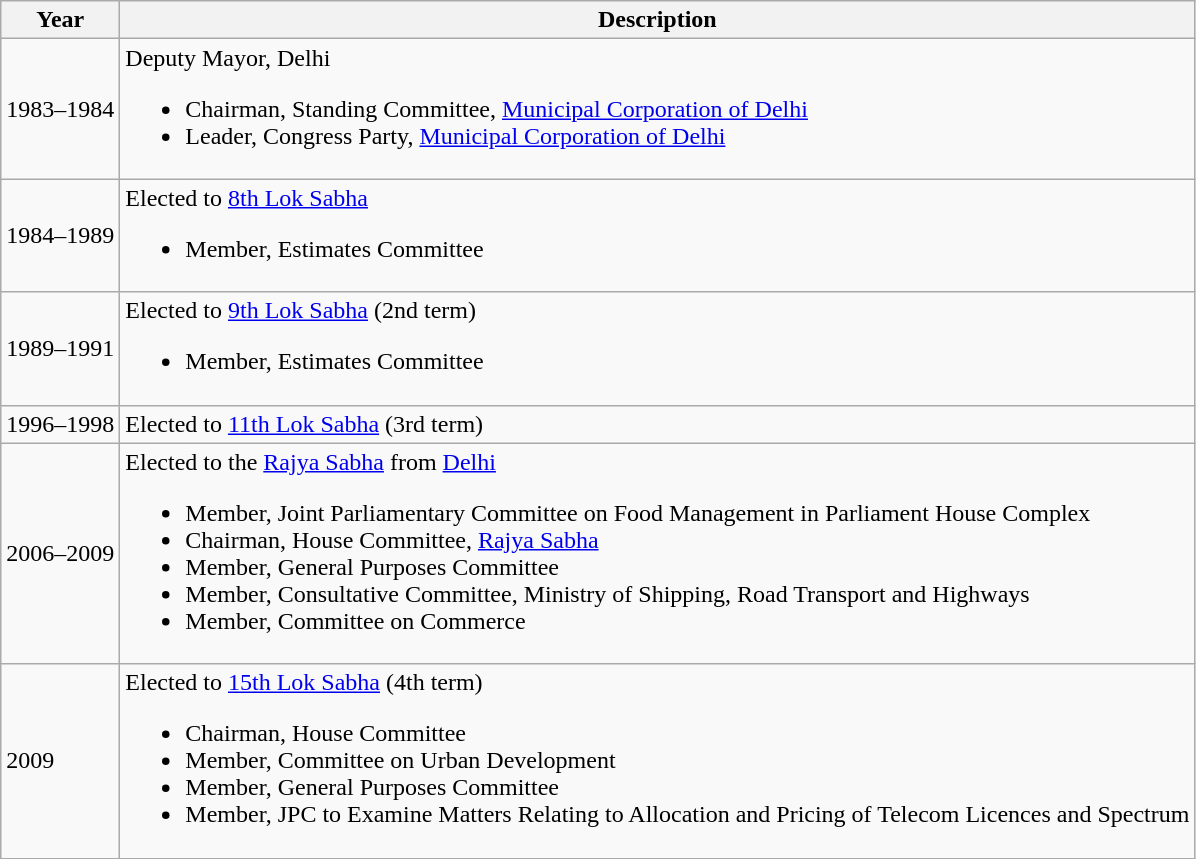<table class="wikitable">
<tr>
<th>Year</th>
<th>Description</th>
</tr>
<tr>
<td>1983–1984</td>
<td>Deputy Mayor, Delhi<br><ul><li>Chairman, Standing Committee, <a href='#'>Municipal Corporation of Delhi</a></li><li>Leader, Congress Party, <a href='#'>Municipal Corporation of Delhi</a></li></ul></td>
</tr>
<tr>
<td>1984–1989</td>
<td>Elected to <a href='#'>8th Lok Sabha</a><br><ul><li>Member, Estimates Committee</li></ul></td>
</tr>
<tr>
<td>1989–1991</td>
<td>Elected to <a href='#'>9th Lok Sabha</a> (2nd term)<br><ul><li>Member, Estimates Committee</li></ul></td>
</tr>
<tr>
<td>1996–1998</td>
<td>Elected to <a href='#'>11th Lok Sabha</a> (3rd term)</td>
</tr>
<tr>
<td>2006–2009</td>
<td>Elected to the <a href='#'>Rajya Sabha</a> from <a href='#'>Delhi</a><br><ul><li>Member, Joint Parliamentary Committee on Food Management in Parliament House Complex</li><li>Chairman, House Committee, <a href='#'>Rajya Sabha</a></li><li>Member, General Purposes Committee</li><li>Member, Consultative Committee, Ministry of Shipping, Road Transport and Highways</li><li>Member, Committee on Commerce</li></ul></td>
</tr>
<tr>
<td>2009</td>
<td>Elected to <a href='#'>15th Lok Sabha</a> (4th term)<br><ul><li>Chairman, House Committee</li><li>Member, Committee on Urban Development</li><li>Member, General Purposes Committee</li><li>Member, JPC to Examine Matters Relating to Allocation and Pricing of Telecom Licences and Spectrum</li></ul></td>
</tr>
</table>
